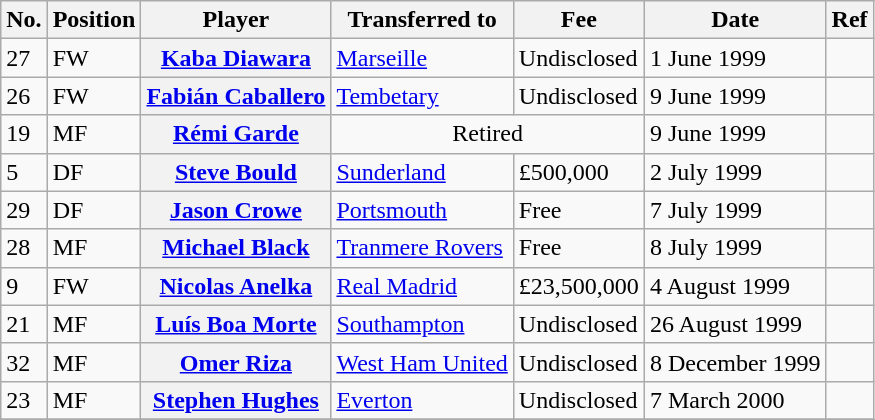<table class="wikitable plainrowheaders" style="text-align:center; text-align:left">
<tr>
<th scope="col">No.</th>
<th scope="col">Position</th>
<th scope="col">Player</th>
<th scope="col">Transferred to</th>
<th scope="col">Fee</th>
<th scope="col">Date</th>
<th scope="col">Ref</th>
</tr>
<tr>
<td>27</td>
<td>FW</td>
<th scope="row"><a href='#'>Kaba Diawara</a></th>
<td><a href='#'>Marseille</a></td>
<td>Undisclosed</td>
<td>1 June 1999</td>
<td></td>
</tr>
<tr>
<td>26</td>
<td>FW</td>
<th scope="row"><a href='#'>Fabián Caballero</a></th>
<td><a href='#'>Tembetary</a></td>
<td>Undisclosed</td>
<td>9 June 1999</td>
<td></td>
</tr>
<tr>
<td>19</td>
<td>MF</td>
<th scope="row"><a href='#'>Rémi Garde</a></th>
<td colspan="2" style="text-align:center;">Retired</td>
<td>9 June 1999</td>
<td></td>
</tr>
<tr>
<td>5</td>
<td>DF</td>
<th scope="row"><a href='#'>Steve Bould</a></th>
<td><a href='#'>Sunderland</a></td>
<td>£500,000</td>
<td>2 July 1999</td>
<td></td>
</tr>
<tr>
<td>29</td>
<td>DF</td>
<th scope="row"><a href='#'>Jason Crowe</a></th>
<td><a href='#'>Portsmouth</a></td>
<td>Free</td>
<td>7 July 1999</td>
<td></td>
</tr>
<tr>
<td>28</td>
<td>MF</td>
<th scope="row"><a href='#'>Michael Black</a></th>
<td><a href='#'>Tranmere Rovers</a></td>
<td>Free</td>
<td>8 July 1999</td>
<td></td>
</tr>
<tr>
<td>9</td>
<td>FW</td>
<th scope="row"><a href='#'>Nicolas Anelka</a></th>
<td><a href='#'>Real Madrid</a></td>
<td>£23,500,000</td>
<td>4 August 1999</td>
<td></td>
</tr>
<tr>
<td>21</td>
<td>MF</td>
<th scope="row"><a href='#'>Luís Boa Morte</a></th>
<td><a href='#'>Southampton</a></td>
<td>Undisclosed</td>
<td>26 August 1999</td>
<td></td>
</tr>
<tr>
<td>32</td>
<td>MF</td>
<th scope="row"><a href='#'>Omer Riza</a></th>
<td><a href='#'>West Ham United</a></td>
<td>Undisclosed</td>
<td>8 December 1999</td>
<td></td>
</tr>
<tr>
<td>23</td>
<td>MF</td>
<th scope="row"><a href='#'>Stephen Hughes</a></th>
<td><a href='#'>Everton</a></td>
<td>Undisclosed</td>
<td>7 March 2000</td>
<td></td>
</tr>
<tr>
</tr>
</table>
